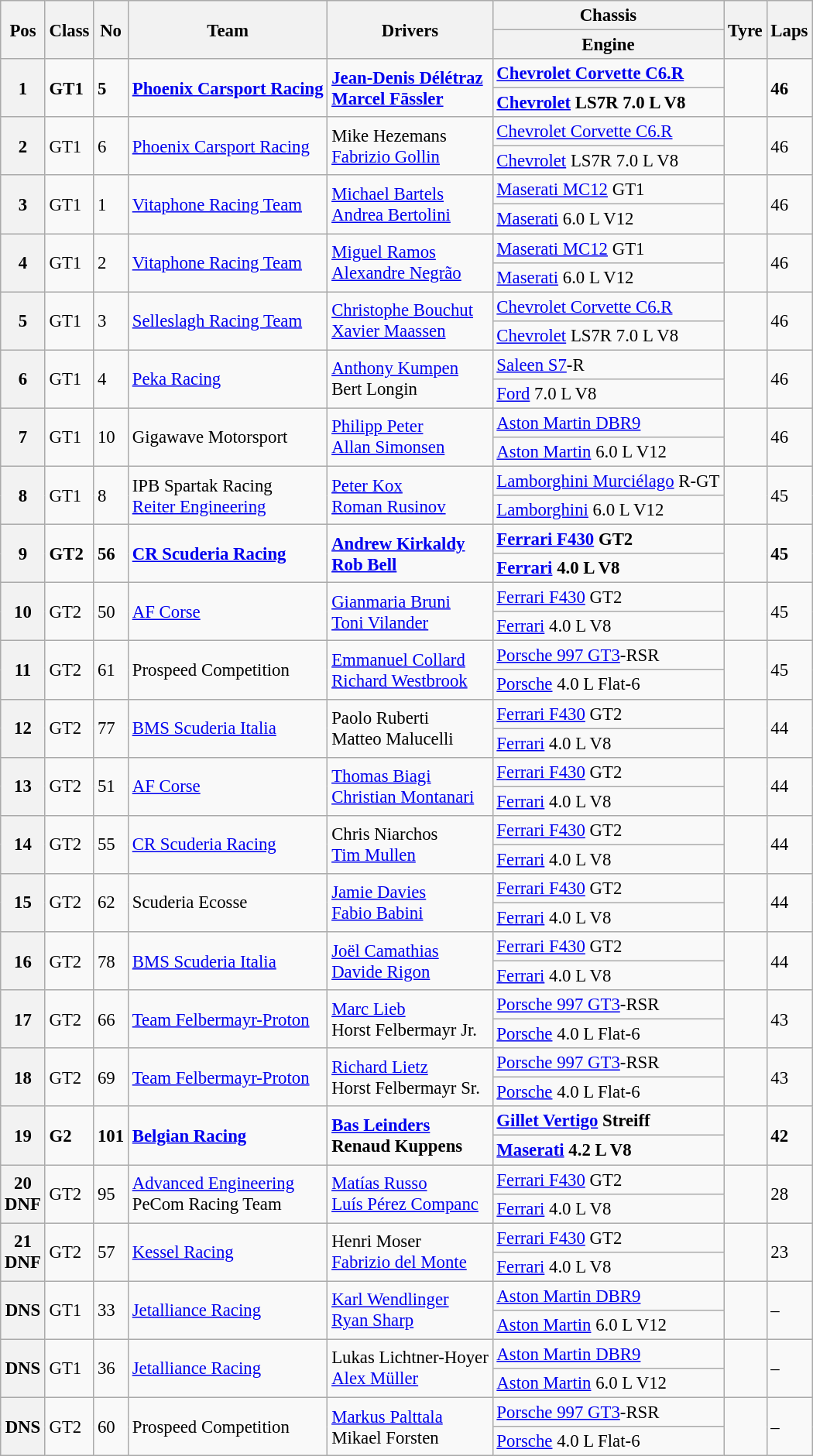<table class="wikitable" style="font-size: 95%;">
<tr>
<th rowspan=2>Pos</th>
<th rowspan=2>Class</th>
<th rowspan=2>No</th>
<th rowspan=2>Team</th>
<th rowspan=2>Drivers</th>
<th>Chassis</th>
<th rowspan=2>Tyre</th>
<th rowspan=2>Laps</th>
</tr>
<tr>
<th>Engine</th>
</tr>
<tr style="font-weight:bold">
<th rowspan=2>1</th>
<td rowspan=2>GT1</td>
<td rowspan=2>5</td>
<td rowspan=2> <a href='#'>Phoenix Carsport Racing</a></td>
<td rowspan=2> <a href='#'>Jean-Denis Délétraz</a><br> <a href='#'>Marcel Fāssler</a></td>
<td><a href='#'>Chevrolet Corvette C6.R</a></td>
<td rowspan=2></td>
<td rowspan=2>46</td>
</tr>
<tr style="font-weight:bold">
<td><a href='#'>Chevrolet</a> LS7R 7.0 L V8</td>
</tr>
<tr>
<th rowspan=2>2</th>
<td rowspan=2>GT1</td>
<td rowspan=2>6</td>
<td rowspan=2> <a href='#'>Phoenix Carsport Racing</a></td>
<td rowspan=2> Mike Hezemans<br> <a href='#'>Fabrizio Gollin</a></td>
<td><a href='#'>Chevrolet Corvette C6.R</a></td>
<td rowspan=2></td>
<td rowspan=2>46</td>
</tr>
<tr>
<td><a href='#'>Chevrolet</a> LS7R 7.0 L V8</td>
</tr>
<tr>
<th rowspan=2>3</th>
<td rowspan=2>GT1</td>
<td rowspan=2>1</td>
<td rowspan=2> <a href='#'>Vitaphone Racing Team</a></td>
<td rowspan=2> <a href='#'>Michael Bartels</a><br> <a href='#'>Andrea Bertolini</a></td>
<td><a href='#'>Maserati MC12</a> GT1</td>
<td rowspan=2></td>
<td rowspan=2>46</td>
</tr>
<tr>
<td><a href='#'>Maserati</a> 6.0 L V12</td>
</tr>
<tr>
<th rowspan=2>4</th>
<td rowspan=2>GT1</td>
<td rowspan=2>2</td>
<td rowspan=2> <a href='#'>Vitaphone Racing Team</a></td>
<td rowspan=2> <a href='#'>Miguel Ramos</a><br> <a href='#'>Alexandre Negrão</a></td>
<td><a href='#'>Maserati MC12</a> GT1</td>
<td rowspan=2></td>
<td rowspan=2>46</td>
</tr>
<tr>
<td><a href='#'>Maserati</a> 6.0 L V12</td>
</tr>
<tr>
<th rowspan=2>5</th>
<td rowspan=2>GT1</td>
<td rowspan=2>3</td>
<td rowspan=2> <a href='#'>Selleslagh Racing Team</a></td>
<td rowspan=2> <a href='#'>Christophe Bouchut</a><br> <a href='#'>Xavier Maassen</a></td>
<td><a href='#'>Chevrolet Corvette C6.R</a></td>
<td rowspan=2></td>
<td rowspan=2>46</td>
</tr>
<tr>
<td><a href='#'>Chevrolet</a> LS7R 7.0 L V8</td>
</tr>
<tr>
<th rowspan=2>6</th>
<td rowspan=2>GT1</td>
<td rowspan=2>4</td>
<td rowspan=2> <a href='#'>Peka Racing</a></td>
<td rowspan=2> <a href='#'>Anthony Kumpen</a><br> Bert Longin</td>
<td><a href='#'>Saleen S7</a>-R</td>
<td rowspan=2></td>
<td rowspan=2>46</td>
</tr>
<tr>
<td><a href='#'>Ford</a> 7.0 L V8</td>
</tr>
<tr>
<th rowspan=2>7</th>
<td rowspan=2>GT1</td>
<td rowspan=2>10</td>
<td rowspan=2> Gigawave Motorsport</td>
<td rowspan=2> <a href='#'>Philipp Peter</a><br> <a href='#'>Allan Simonsen</a></td>
<td><a href='#'>Aston Martin DBR9</a></td>
<td rowspan=2></td>
<td rowspan=2>46</td>
</tr>
<tr>
<td><a href='#'>Aston Martin</a> 6.0 L V12</td>
</tr>
<tr>
<th rowspan=2>8</th>
<td rowspan=2>GT1</td>
<td rowspan=2>8</td>
<td rowspan=2> IPB Spartak Racing<br> <a href='#'>Reiter Engineering</a></td>
<td rowspan=2> <a href='#'>Peter Kox</a><br> <a href='#'>Roman Rusinov</a></td>
<td><a href='#'>Lamborghini Murciélago</a> R-GT</td>
<td rowspan=2></td>
<td rowspan=2>45</td>
</tr>
<tr>
<td><a href='#'>Lamborghini</a> 6.0 L V12</td>
</tr>
<tr style="font-weight:bold">
<th rowspan=2>9</th>
<td rowspan=2>GT2</td>
<td rowspan=2>56</td>
<td rowspan=2> <a href='#'>CR Scuderia Racing</a></td>
<td rowspan=2> <a href='#'>Andrew Kirkaldy</a><br> <a href='#'>Rob Bell</a></td>
<td><a href='#'>Ferrari F430</a> GT2</td>
<td rowspan=2></td>
<td rowspan=2>45</td>
</tr>
<tr style="font-weight:bold">
<td><a href='#'>Ferrari</a> 4.0 L V8</td>
</tr>
<tr>
<th rowspan=2>10</th>
<td rowspan=2>GT2</td>
<td rowspan=2>50</td>
<td rowspan=2> <a href='#'>AF Corse</a></td>
<td rowspan=2> <a href='#'>Gianmaria Bruni</a><br> <a href='#'>Toni Vilander</a></td>
<td><a href='#'>Ferrari F430</a> GT2</td>
<td rowspan=2></td>
<td rowspan=2>45</td>
</tr>
<tr>
<td><a href='#'>Ferrari</a> 4.0 L V8</td>
</tr>
<tr>
<th rowspan=2>11</th>
<td rowspan=2>GT2</td>
<td rowspan=2>61</td>
<td rowspan=2> Prospeed Competition</td>
<td rowspan=2> <a href='#'>Emmanuel Collard</a><br> <a href='#'>Richard Westbrook</a></td>
<td><a href='#'>Porsche 997 GT3</a>-RSR</td>
<td rowspan=2></td>
<td rowspan=2>45</td>
</tr>
<tr>
<td><a href='#'>Porsche</a> 4.0 L Flat-6</td>
</tr>
<tr>
<th rowspan=2>12</th>
<td rowspan=2>GT2</td>
<td rowspan=2>77</td>
<td rowspan=2> <a href='#'>BMS Scuderia Italia</a></td>
<td rowspan=2> Paolo Ruberti<br> Matteo Malucelli</td>
<td><a href='#'>Ferrari F430</a> GT2</td>
<td rowspan=2></td>
<td rowspan=2>44</td>
</tr>
<tr>
<td><a href='#'>Ferrari</a> 4.0 L V8</td>
</tr>
<tr>
<th rowspan=2>13</th>
<td rowspan=2>GT2</td>
<td rowspan=2>51</td>
<td rowspan=2> <a href='#'>AF Corse</a></td>
<td rowspan=2> <a href='#'>Thomas Biagi</a><br> <a href='#'>Christian Montanari</a></td>
<td><a href='#'>Ferrari F430</a> GT2</td>
<td rowspan=2></td>
<td rowspan=2>44</td>
</tr>
<tr>
<td><a href='#'>Ferrari</a> 4.0 L V8</td>
</tr>
<tr>
<th rowspan=2>14</th>
<td rowspan=2>GT2</td>
<td rowspan=2>55</td>
<td rowspan=2> <a href='#'>CR Scuderia Racing</a></td>
<td rowspan=2> Chris Niarchos<br> <a href='#'>Tim Mullen</a></td>
<td><a href='#'>Ferrari F430</a> GT2</td>
<td rowspan=2></td>
<td rowspan=2>44</td>
</tr>
<tr>
<td><a href='#'>Ferrari</a> 4.0 L V8</td>
</tr>
<tr>
<th rowspan=2>15</th>
<td rowspan=2>GT2</td>
<td rowspan=2>62</td>
<td rowspan=2> Scuderia Ecosse</td>
<td rowspan=2> <a href='#'>Jamie Davies</a><br> <a href='#'>Fabio Babini</a></td>
<td><a href='#'>Ferrari F430</a> GT2</td>
<td rowspan=2></td>
<td rowspan=2>44</td>
</tr>
<tr>
<td><a href='#'>Ferrari</a> 4.0 L V8</td>
</tr>
<tr>
<th rowspan=2>16</th>
<td rowspan=2>GT2</td>
<td rowspan=2>78</td>
<td rowspan=2> <a href='#'>BMS Scuderia Italia</a></td>
<td rowspan=2> <a href='#'>Joël Camathias</a><br> <a href='#'>Davide Rigon</a></td>
<td><a href='#'>Ferrari F430</a> GT2</td>
<td rowspan=2></td>
<td rowspan=2>44</td>
</tr>
<tr>
<td><a href='#'>Ferrari</a> 4.0 L V8</td>
</tr>
<tr>
<th rowspan=2>17</th>
<td rowspan=2>GT2</td>
<td rowspan=2>66</td>
<td rowspan=2> <a href='#'>Team Felbermayr-Proton</a></td>
<td rowspan=2> <a href='#'>Marc Lieb</a><br> Horst Felbermayr Jr.</td>
<td><a href='#'>Porsche 997 GT3</a>-RSR</td>
<td rowspan=2></td>
<td rowspan=2>43</td>
</tr>
<tr>
<td><a href='#'>Porsche</a> 4.0 L Flat-6</td>
</tr>
<tr>
<th rowspan=2>18</th>
<td rowspan=2>GT2</td>
<td rowspan=2>69</td>
<td rowspan=2> <a href='#'>Team Felbermayr-Proton</a></td>
<td rowspan=2> <a href='#'>Richard Lietz</a><br> Horst Felbermayr Sr.</td>
<td><a href='#'>Porsche 997 GT3</a>-RSR</td>
<td rowspan=2></td>
<td rowspan=2>43</td>
</tr>
<tr>
<td><a href='#'>Porsche</a> 4.0 L Flat-6</td>
</tr>
<tr style="font-weight:bold">
<th rowspan=2>19</th>
<td rowspan=2>G2</td>
<td rowspan=2>101</td>
<td rowspan=2> <a href='#'>Belgian Racing</a></td>
<td rowspan=2> <a href='#'>Bas Leinders</a><br> Renaud Kuppens</td>
<td><a href='#'>Gillet Vertigo</a> Streiff</td>
<td rowspan=2></td>
<td rowspan=2>42</td>
</tr>
<tr style="font-weight:bold">
<td><a href='#'>Maserati</a> 4.2 L V8</td>
</tr>
<tr>
<th rowspan=2>20<br>DNF</th>
<td rowspan=2>GT2</td>
<td rowspan=2>95</td>
<td rowspan=2> <a href='#'>Advanced Engineering</a><br> PeCom Racing Team</td>
<td rowspan=2> <a href='#'>Matías Russo</a><br> <a href='#'>Luís Pérez Companc</a></td>
<td><a href='#'>Ferrari F430</a> GT2</td>
<td rowspan=2></td>
<td rowspan=2>28</td>
</tr>
<tr>
<td><a href='#'>Ferrari</a> 4.0 L V8</td>
</tr>
<tr>
<th rowspan=2>21<br>DNF</th>
<td rowspan=2>GT2</td>
<td rowspan=2>57</td>
<td rowspan=2> <a href='#'>Kessel Racing</a></td>
<td rowspan=2> Henri Moser<br> <a href='#'>Fabrizio del Monte</a></td>
<td><a href='#'>Ferrari F430</a> GT2</td>
<td rowspan=2></td>
<td rowspan=2>23</td>
</tr>
<tr>
<td><a href='#'>Ferrari</a> 4.0 L V8</td>
</tr>
<tr>
<th rowspan=2>DNS</th>
<td rowspan=2>GT1</td>
<td rowspan=2>33</td>
<td rowspan=2> <a href='#'>Jetalliance Racing</a></td>
<td rowspan=2> <a href='#'>Karl Wendlinger</a><br> <a href='#'>Ryan Sharp</a></td>
<td><a href='#'>Aston Martin DBR9</a></td>
<td rowspan=2></td>
<td rowspan=2>–</td>
</tr>
<tr>
<td><a href='#'>Aston Martin</a> 6.0 L V12</td>
</tr>
<tr>
<th rowspan=2>DNS</th>
<td rowspan=2>GT1</td>
<td rowspan=2>36</td>
<td rowspan=2> <a href='#'>Jetalliance Racing</a></td>
<td rowspan=2> Lukas Lichtner-Hoyer<br> <a href='#'>Alex Müller</a></td>
<td><a href='#'>Aston Martin DBR9</a></td>
<td rowspan=2></td>
<td rowspan=2>–</td>
</tr>
<tr>
<td><a href='#'>Aston Martin</a> 6.0 L V12</td>
</tr>
<tr>
<th rowspan=2>DNS</th>
<td rowspan=2>GT2</td>
<td rowspan=2>60</td>
<td rowspan=2> Prospeed Competition</td>
<td rowspan=2> <a href='#'>Markus Palttala</a><br> Mikael Forsten</td>
<td><a href='#'>Porsche 997 GT3</a>-RSR</td>
<td rowspan=2></td>
<td rowspan=2>–</td>
</tr>
<tr>
<td><a href='#'>Porsche</a> 4.0 L Flat-6</td>
</tr>
</table>
